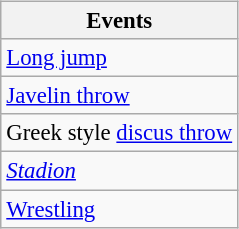<table class="wikitable"  style="font-size:95%; float:right;">
<tr>
<th>Events</th>
</tr>
<tr>
<td><a href='#'>Long jump</a></td>
</tr>
<tr>
<td><a href='#'>Javelin throw</a></td>
</tr>
<tr>
<td>Greek style <a href='#'>discus throw</a></td>
</tr>
<tr>
<td><em><a href='#'>Stadion</a></em></td>
</tr>
<tr>
<td><a href='#'>Wrestling</a></td>
</tr>
</table>
